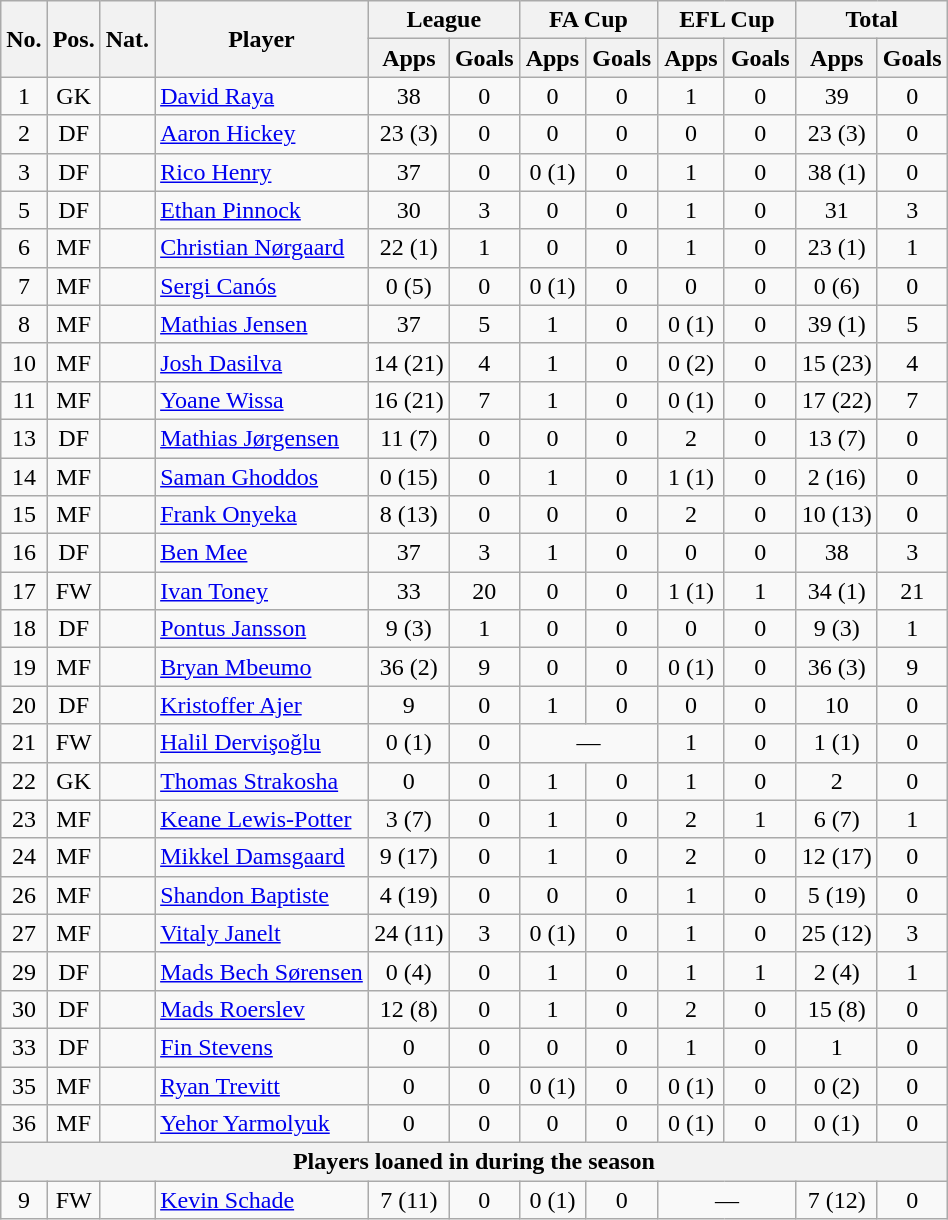<table class="wikitable sortable" style="text-align:center">
<tr>
<th rowspan="2">No.</th>
<th rowspan="2">Pos.</th>
<th rowspan="2">Nat.</th>
<th rowspan="2">Player</th>
<th colspan="2" style="width:85px;">League</th>
<th colspan="2" style="width:85px;">FA Cup</th>
<th colspan="2" style="width:85px;">EFL Cup</th>
<th colspan="2" style="width:85px;">Total</th>
</tr>
<tr>
<th>Apps</th>
<th>Goals</th>
<th>Apps</th>
<th>Goals</th>
<th>Apps</th>
<th>Goals</th>
<th>Apps</th>
<th>Goals</th>
</tr>
<tr>
<td>1</td>
<td>GK</td>
<td></td>
<td style="text-align:left;"><a href='#'>David Raya</a></td>
<td>38</td>
<td>0</td>
<td>0</td>
<td>0</td>
<td>1</td>
<td>0</td>
<td>39</td>
<td>0</td>
</tr>
<tr>
<td>2</td>
<td>DF</td>
<td></td>
<td style="text-align:left;"><a href='#'>Aaron Hickey</a></td>
<td>23 (3)</td>
<td>0</td>
<td>0</td>
<td>0</td>
<td>0</td>
<td>0</td>
<td>23 (3)</td>
<td>0</td>
</tr>
<tr>
<td>3</td>
<td>DF</td>
<td></td>
<td style="text-align:left;"><a href='#'>Rico Henry</a></td>
<td>37</td>
<td>0</td>
<td>0 (1)</td>
<td>0</td>
<td>1</td>
<td>0</td>
<td>38 (1)</td>
<td>0</td>
</tr>
<tr>
<td>5</td>
<td>DF</td>
<td></td>
<td style="text-align:left;"><a href='#'>Ethan Pinnock</a></td>
<td>30</td>
<td>3</td>
<td>0</td>
<td>0</td>
<td>1</td>
<td>0</td>
<td>31</td>
<td>3</td>
</tr>
<tr>
<td>6</td>
<td>MF</td>
<td></td>
<td style="text-align:left;"><a href='#'>Christian Nørgaard</a></td>
<td>22 (1)</td>
<td>1</td>
<td>0</td>
<td>0</td>
<td>1</td>
<td>0</td>
<td>23 (1)</td>
<td>1</td>
</tr>
<tr>
<td>7</td>
<td>MF</td>
<td></td>
<td style="text-align:left;"><a href='#'>Sergi Canós</a></td>
<td>0 (5)</td>
<td>0</td>
<td>0 (1)</td>
<td>0</td>
<td>0</td>
<td>0</td>
<td>0 (6)</td>
<td>0</td>
</tr>
<tr>
<td>8</td>
<td>MF</td>
<td></td>
<td style="text-align:left;"><a href='#'>Mathias Jensen</a></td>
<td>37</td>
<td>5</td>
<td>1</td>
<td>0</td>
<td>0 (1)</td>
<td>0</td>
<td>39 (1)</td>
<td>5</td>
</tr>
<tr>
<td>10</td>
<td>MF</td>
<td></td>
<td style="text-align:left;"><a href='#'>Josh Dasilva</a></td>
<td>14 (21)</td>
<td>4</td>
<td>1</td>
<td>0</td>
<td>0 (2)</td>
<td>0</td>
<td>15 (23)</td>
<td>4</td>
</tr>
<tr>
<td>11</td>
<td>MF</td>
<td></td>
<td style="text-align:left;"><a href='#'>Yoane Wissa</a></td>
<td>16 (21)</td>
<td>7</td>
<td>1</td>
<td>0</td>
<td>0 (1)</td>
<td>0</td>
<td>17 (22)</td>
<td>7</td>
</tr>
<tr>
<td>13</td>
<td>DF</td>
<td></td>
<td style="text-align:left;"><a href='#'>Mathias Jørgensen</a></td>
<td>11 (7)</td>
<td>0</td>
<td>0</td>
<td>0</td>
<td>2</td>
<td>0</td>
<td>13 (7)</td>
<td>0</td>
</tr>
<tr>
<td>14</td>
<td>MF</td>
<td></td>
<td style="text-align:left;"><a href='#'>Saman Ghoddos</a></td>
<td>0 (15)</td>
<td>0</td>
<td>1</td>
<td>0</td>
<td>1 (1)</td>
<td>0</td>
<td>2 (16)</td>
<td>0</td>
</tr>
<tr>
<td>15</td>
<td>MF</td>
<td></td>
<td style="text-align:left;"><a href='#'>Frank Onyeka</a></td>
<td>8 (13)</td>
<td>0</td>
<td>0</td>
<td>0</td>
<td>2</td>
<td>0</td>
<td>10 (13)</td>
<td>0</td>
</tr>
<tr>
<td>16</td>
<td>DF</td>
<td></td>
<td style="text-align:left;"><a href='#'>Ben Mee</a></td>
<td>37</td>
<td>3</td>
<td>1</td>
<td>0</td>
<td>0</td>
<td>0</td>
<td>38</td>
<td>3</td>
</tr>
<tr>
<td>17</td>
<td>FW</td>
<td></td>
<td style="text-align:left;"><a href='#'>Ivan Toney</a></td>
<td>33</td>
<td>20</td>
<td>0</td>
<td>0</td>
<td>1 (1)</td>
<td>1</td>
<td>34 (1)</td>
<td>21</td>
</tr>
<tr>
<td>18</td>
<td>DF</td>
<td></td>
<td style="text-align:left;"><a href='#'>Pontus Jansson</a></td>
<td>9 (3)</td>
<td>1</td>
<td>0</td>
<td>0</td>
<td>0</td>
<td>0</td>
<td>9 (3)</td>
<td>1</td>
</tr>
<tr>
<td>19</td>
<td>MF</td>
<td></td>
<td style="text-align:left;"><a href='#'>Bryan Mbeumo</a></td>
<td>36 (2)</td>
<td>9</td>
<td>0</td>
<td>0</td>
<td>0 (1)</td>
<td>0</td>
<td>36 (3)</td>
<td>9</td>
</tr>
<tr>
<td>20</td>
<td>DF</td>
<td></td>
<td style="text-align:left;"><a href='#'>Kristoffer Ajer</a></td>
<td>9</td>
<td>0</td>
<td>1</td>
<td>0</td>
<td>0</td>
<td>0</td>
<td>10</td>
<td>0</td>
</tr>
<tr>
<td>21</td>
<td>FW</td>
<td></td>
<td style="text-align:left;"><a href='#'>Halil Dervişoğlu</a></td>
<td>0 (1)</td>
<td>0</td>
<td colspan="2">―</td>
<td>1</td>
<td>0</td>
<td>1 (1)</td>
<td>0</td>
</tr>
<tr>
<td>22</td>
<td>GK</td>
<td></td>
<td style="text-align:left;"><a href='#'>Thomas Strakosha</a></td>
<td>0</td>
<td>0</td>
<td>1</td>
<td>0</td>
<td>1</td>
<td>0</td>
<td>2</td>
<td>0</td>
</tr>
<tr>
<td>23</td>
<td>MF</td>
<td></td>
<td style="text-align:left;"><a href='#'>Keane Lewis-Potter</a></td>
<td>3 (7)</td>
<td>0</td>
<td>1</td>
<td>0</td>
<td>2</td>
<td>1</td>
<td>6 (7)</td>
<td>1</td>
</tr>
<tr>
<td>24</td>
<td>MF</td>
<td></td>
<td style="text-align:left;"><a href='#'>Mikkel Damsgaard</a></td>
<td>9 (17)</td>
<td>0</td>
<td>1</td>
<td>0</td>
<td>2</td>
<td>0</td>
<td>12 (17)</td>
<td>0</td>
</tr>
<tr>
<td>26</td>
<td>MF</td>
<td></td>
<td style="text-align:left;"><a href='#'>Shandon Baptiste</a></td>
<td>4 (19)</td>
<td>0</td>
<td>0</td>
<td>0</td>
<td>1</td>
<td>0</td>
<td>5 (19)</td>
<td>0</td>
</tr>
<tr>
<td>27</td>
<td>MF</td>
<td></td>
<td style="text-align:left;"><a href='#'>Vitaly Janelt</a></td>
<td>24 (11)</td>
<td>3</td>
<td>0 (1)</td>
<td>0</td>
<td>1</td>
<td>0</td>
<td>25 (12)</td>
<td>3</td>
</tr>
<tr>
<td>29</td>
<td>DF</td>
<td></td>
<td style="text-align:left;"><a href='#'>Mads Bech Sørensen</a></td>
<td>0 (4)</td>
<td>0</td>
<td>1</td>
<td>0</td>
<td>1</td>
<td>1</td>
<td>2 (4)</td>
<td>1</td>
</tr>
<tr>
<td>30</td>
<td>DF</td>
<td></td>
<td style="text-align:left;"><a href='#'>Mads Roerslev</a></td>
<td>12 (8)</td>
<td>0</td>
<td>1</td>
<td>0</td>
<td>2</td>
<td>0</td>
<td>15 (8)</td>
<td>0</td>
</tr>
<tr>
<td>33</td>
<td>DF</td>
<td></td>
<td style="text-align:left;"><a href='#'>Fin Stevens</a></td>
<td>0</td>
<td>0</td>
<td>0</td>
<td>0</td>
<td>1</td>
<td>0</td>
<td>1</td>
<td>0</td>
</tr>
<tr>
<td>35</td>
<td>MF</td>
<td></td>
<td style="text-align:left;"><a href='#'>Ryan Trevitt</a></td>
<td>0</td>
<td>0</td>
<td>0 (1)</td>
<td>0</td>
<td>0 (1)</td>
<td>0</td>
<td>0 (2)</td>
<td>0</td>
</tr>
<tr>
<td>36</td>
<td>MF</td>
<td></td>
<td style="text-align:left;"><a href='#'>Yehor Yarmolyuk</a></td>
<td>0</td>
<td>0</td>
<td>0</td>
<td>0</td>
<td>0 (1)</td>
<td>0</td>
<td>0 (1)</td>
<td>0</td>
</tr>
<tr>
<th colspan="12">Players loaned in during the season</th>
</tr>
<tr>
<td>9</td>
<td>FW</td>
<td></td>
<td style="text-align:left;"><a href='#'>Kevin Schade</a></td>
<td>7 (11)</td>
<td>0</td>
<td>0 (1)</td>
<td>0</td>
<td colspan="2">―</td>
<td>7 (12)</td>
<td>0</td>
</tr>
</table>
